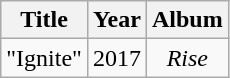<table class="wikitable plainrowheaders">
<tr>
<th scope="col">Title</th>
<th scope="col">Year</th>
<th scope="col">Album</th>
</tr>
<tr>
<td scope="row">"Ignite"</td>
<td align="center">2017</td>
<td align="center"><em>Rise</em></td>
</tr>
</table>
